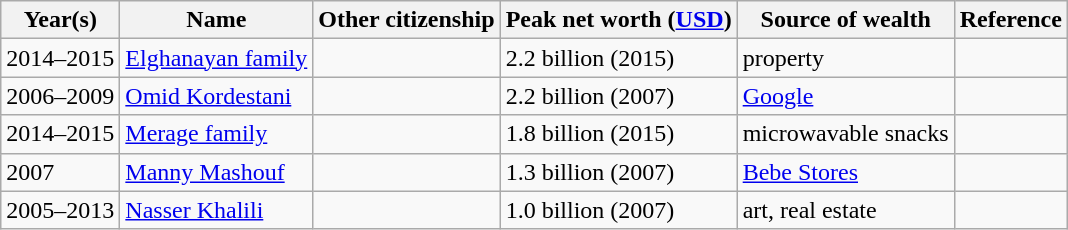<table class="wikitable">
<tr>
<th>Year(s)</th>
<th>Name</th>
<th>Other citizenship</th>
<th>Peak net worth (<a href='#'>USD</a>)</th>
<th>Source of wealth</th>
<th>Reference</th>
</tr>
<tr>
<td>2014–2015</td>
<td><a href='#'>Elghanayan family</a></td>
<td></td>
<td>2.2 billion (2015)</td>
<td>property</td>
<td></td>
</tr>
<tr>
<td>2006–2009</td>
<td><a href='#'>Omid Kordestani</a></td>
<td></td>
<td>2.2 billion (2007)</td>
<td><a href='#'>Google</a></td>
<td></td>
</tr>
<tr>
<td>2014–2015</td>
<td><a href='#'>Merage family</a></td>
<td></td>
<td>1.8 billion (2015)</td>
<td>microwavable snacks</td>
<td></td>
</tr>
<tr>
<td>2007</td>
<td><a href='#'>Manny Mashouf</a></td>
<td></td>
<td>1.3 billion (2007)</td>
<td><a href='#'>Bebe Stores</a></td>
<td></td>
</tr>
<tr>
<td>2005–2013</td>
<td><a href='#'>Nasser Khalili</a></td>
<td></td>
<td>1.0 billion (2007)</td>
<td>art, real estate</td>
<td></td>
</tr>
</table>
